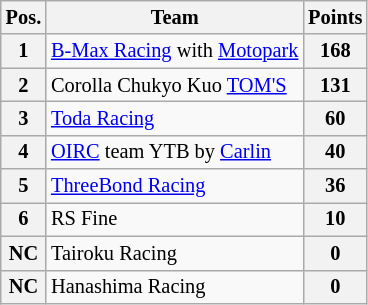<table class="wikitable" style="font-size: 85%;">
<tr>
<th>Pos.</th>
<th>Team</th>
<th>Points</th>
</tr>
<tr>
<th>1</th>
<td><a href='#'>B-Max Racing</a> with <a href='#'>Motopark</a></td>
<th><strong>168</strong></th>
</tr>
<tr>
<th>2</th>
<td>Corolla Chukyo Kuo <a href='#'>TOM'S</a></td>
<th><strong>131</strong></th>
</tr>
<tr>
<th>3</th>
<td><a href='#'>Toda Racing</a></td>
<th><strong>60</strong></th>
</tr>
<tr>
<th>4</th>
<td><a href='#'>OIRC</a> team YTB by <a href='#'>Carlin</a></td>
<th><strong>40</strong></th>
</tr>
<tr>
<th>5</th>
<td><a href='#'>ThreeBond Racing</a></td>
<th><strong>36</strong></th>
</tr>
<tr>
<th>6</th>
<td>RS Fine</td>
<th><strong>10</strong></th>
</tr>
<tr>
<th>NC</th>
<td>Tairoku Racing</td>
<th>0</th>
</tr>
<tr>
<th>NC</th>
<td>Hanashima Racing</td>
<th>0</th>
</tr>
</table>
